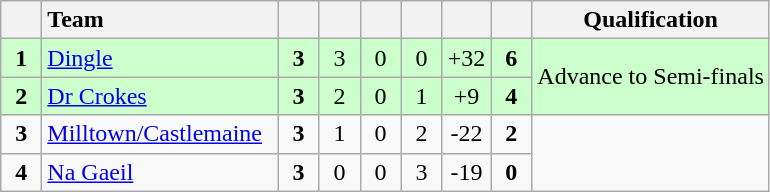<table class="wikitable" style="text-align:center">
<tr>
<th width="20"></th>
<th width="150" style="text-align:left;">Team</th>
<th width="20"></th>
<th width="20"></th>
<th width="20"></th>
<th width="20"></th>
<th width="20"></th>
<th width="20"></th>
<th>Qualification</th>
</tr>
<tr style="background:#ccffcc">
<td><strong>1</strong></td>
<td align="left"> <a href='#'>Dingle</a></td>
<td><strong>3</strong></td>
<td>3</td>
<td>0</td>
<td>0</td>
<td>+32</td>
<td><strong>6</strong></td>
<td rowspan="2">Advance to Semi-finals</td>
</tr>
<tr style="background:#ccffcc">
<td><strong>2</strong></td>
<td align="left"> <a href='#'>Dr Crokes</a></td>
<td><strong>3</strong></td>
<td>2</td>
<td>0</td>
<td>1</td>
<td>+9</td>
<td><strong>4</strong></td>
</tr>
<tr>
<td><strong>3</strong></td>
<td align="left"> <a href='#'>Milltown/Castlemaine</a></td>
<td><strong>3</strong></td>
<td>1</td>
<td>0</td>
<td>2</td>
<td>-22</td>
<td><strong>2</strong></td>
<td rowspan="2"></td>
</tr>
<tr>
<td><strong>4</strong></td>
<td align="left"> <a href='#'>Na Gaeil</a></td>
<td><strong>3</strong></td>
<td>0</td>
<td>0</td>
<td>3</td>
<td>-19</td>
<td><strong>0</strong></td>
</tr>
</table>
